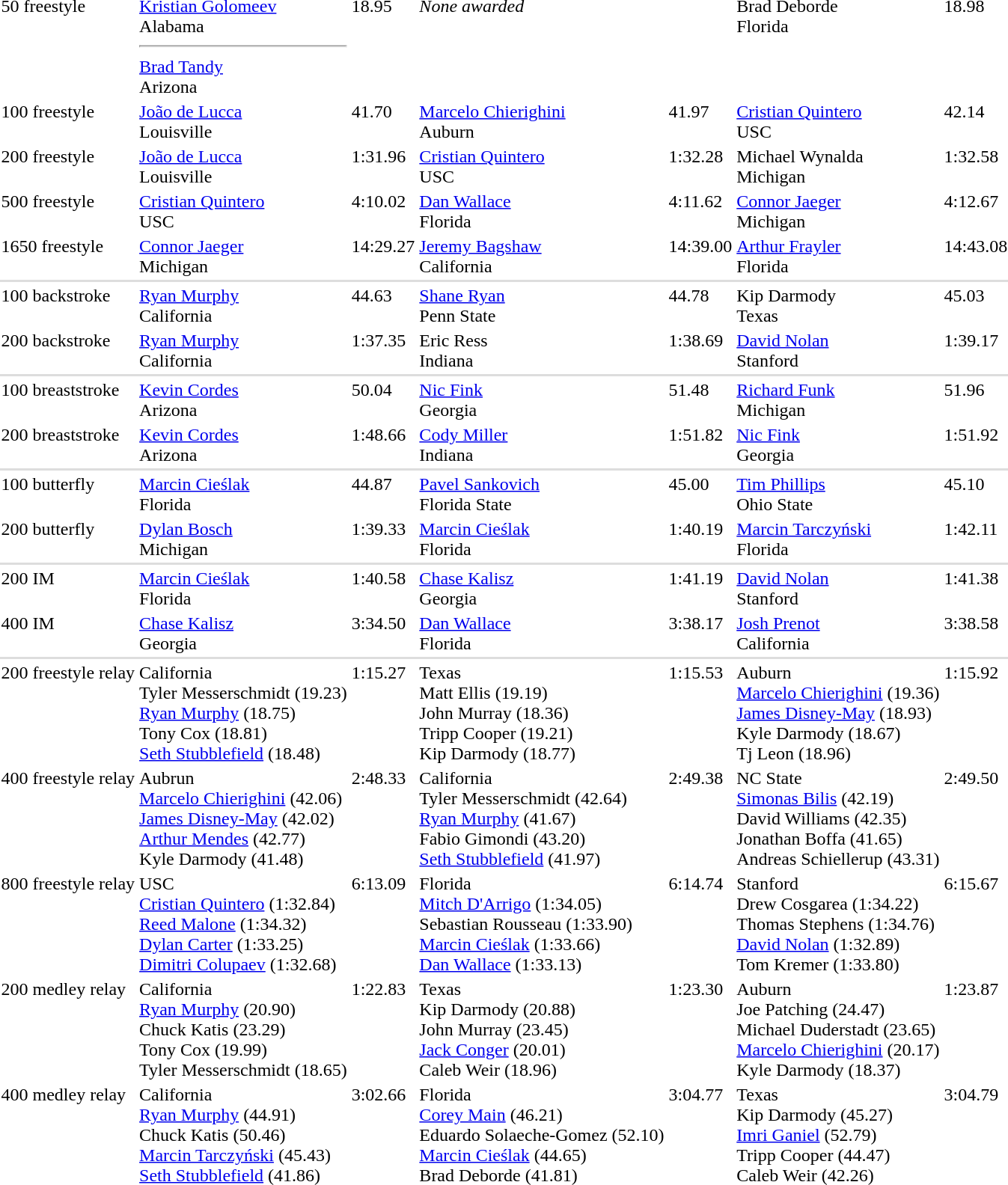<table>
<tr valign="top">
<td>50 freestyle</td>
<td><a href='#'>Kristian Golomeev</a><br> Alabama <hr> <a href='#'>Brad Tandy</a><br> Arizona</td>
<td>18.95</td>
<td colspan=2><em>None awarded</em></td>
<td>Brad Deborde <br>Florida</td>
<td>18.98</td>
</tr>
<tr valign="top">
<td>100 freestyle</td>
<td><a href='#'>João de Lucca</a> <br>Louisville</td>
<td>41.70</td>
<td><a href='#'>Marcelo Chierighini</a> <br>Auburn</td>
<td>41.97</td>
<td><a href='#'>Cristian Quintero</a><br> USC</td>
<td>42.14</td>
</tr>
<tr valign="top">
<td>200 freestyle</td>
<td><a href='#'>João de Lucca</a><br>Louisville</td>
<td>1:31.96</td>
<td><a href='#'>Cristian Quintero</a><br>USC</td>
<td>1:32.28</td>
<td>Michael Wynalda<br>Michigan</td>
<td>1:32.58</td>
</tr>
<tr valign="top">
<td>500 freestyle</td>
<td><a href='#'>Cristian Quintero</a><br> USC</td>
<td>4:10.02</td>
<td><a href='#'>Dan Wallace</a><br> Florida</td>
<td>4:11.62</td>
<td><a href='#'>Connor Jaeger</a> <br> Michigan</td>
<td>4:12.67</td>
</tr>
<tr valign="top">
<td>1650 freestyle</td>
<td><a href='#'>Connor Jaeger</a><br> Michigan</td>
<td>14:29.27</td>
<td><a href='#'>Jeremy Bagshaw</a><br> California</td>
<td>14:39.00</td>
<td><a href='#'>Arthur Frayler</a> <br> Florida</td>
<td>14:43.08</td>
</tr>
<tr bgcolor=#DDDDDD>
<td colspan=10></td>
</tr>
<tr valign="top">
<td>100 backstroke</td>
<td><a href='#'>Ryan Murphy</a><br> California</td>
<td>44.63</td>
<td><a href='#'>Shane Ryan</a><br> Penn State</td>
<td>44.78</td>
<td>Kip Darmody<br> Texas</td>
<td>45.03</td>
</tr>
<tr valign="top">
<td>200 backstroke</td>
<td><a href='#'>Ryan Murphy</a><br> California</td>
<td>1:37.35</td>
<td>Eric Ress<br> Indiana</td>
<td>1:38.69</td>
<td><a href='#'>David Nolan</a><br> Stanford</td>
<td>1:39.17</td>
</tr>
<tr bgcolor=#DDDDDD>
<td colspan=10></td>
</tr>
<tr valign="top">
<td>100 breaststroke</td>
<td><a href='#'>Kevin Cordes</a><br> Arizona</td>
<td>50.04</td>
<td><a href='#'>Nic Fink</a><br> Georgia</td>
<td>51.48</td>
<td><a href='#'>Richard Funk</a><br> Michigan</td>
<td>51.96</td>
</tr>
<tr valign="top">
<td>200 breaststroke</td>
<td><a href='#'>Kevin Cordes</a><br> Arizona</td>
<td>1:48.66</td>
<td><a href='#'>Cody Miller</a><br> Indiana</td>
<td>1:51.82</td>
<td><a href='#'>Nic Fink</a><br> Georgia</td>
<td>1:51.92</td>
</tr>
<tr bgcolor=#DDDDDD>
<td colspan=10></td>
</tr>
<tr valign="top">
<td>100 butterfly</td>
<td><a href='#'>Marcin Cieślak</a><br> Florida</td>
<td>44.87</td>
<td><a href='#'>Pavel Sankovich</a><br> Florida State</td>
<td>45.00</td>
<td><a href='#'>Tim Phillips</a><br> Ohio State</td>
<td>45.10</td>
</tr>
<tr valign="top">
<td>200 butterfly</td>
<td><a href='#'>Dylan Bosch</a><br> Michigan</td>
<td>1:39.33</td>
<td><a href='#'>Marcin Cieślak</a><br> Florida</td>
<td>1:40.19</td>
<td><a href='#'>Marcin Tarczyński</a><br> Florida</td>
<td>1:42.11</td>
</tr>
<tr bgcolor=#DDDDDD>
<td colspan=10></td>
</tr>
<tr valign="top">
<td>200 IM</td>
<td><a href='#'>Marcin Cieślak</a> <br>Florida</td>
<td>1:40.58</td>
<td><a href='#'>Chase Kalisz</a><br> Georgia</td>
<td>1:41.19</td>
<td><a href='#'>David Nolan</a><br> Stanford</td>
<td>1:41.38</td>
</tr>
<tr valign="top">
<td>400 IM</td>
<td><a href='#'>Chase Kalisz</a> <br>Georgia</td>
<td>3:34.50</td>
<td><a href='#'>Dan Wallace</a> <br> Florida</td>
<td>3:38.17</td>
<td><a href='#'>Josh Prenot</a><br> California</td>
<td>3:38.58</td>
</tr>
<tr bgcolor=#DDDDDD>
<td colspan=10></td>
</tr>
<tr valign="top">
<td>200 freestyle relay</td>
<td>California<br>Tyler Messerschmidt (19.23)<br><a href='#'>Ryan Murphy</a> (18.75)<br>Tony Cox (18.81)<br><a href='#'>Seth Stubblefield</a> (18.48)</td>
<td>1:15.27</td>
<td>Texas<br>Matt Ellis (19.19)<br>John Murray (18.36)<br>Tripp Cooper (19.21)<br>Kip Darmody (18.77)</td>
<td>1:15.53</td>
<td>Auburn<br><a href='#'>Marcelo Chierighini</a> (19.36)<br><a href='#'>James Disney-May</a> (18.93)<br>Kyle Darmody (18.67)<br>Tj Leon (18.96)</td>
<td>1:15.92</td>
</tr>
<tr valign="top">
<td>400 freestyle relay</td>
<td>Aubrun<br><a href='#'>Marcelo Chierighini</a> (42.06)<br><a href='#'>James Disney-May</a> (42.02)<br><a href='#'>Arthur Mendes</a> (42.77)<br>Kyle Darmody (41.48)</td>
<td>2:48.33</td>
<td>California<br>Tyler Messerschmidt (42.64)<br><a href='#'>Ryan Murphy</a> (41.67)<br>Fabio Gimondi (43.20)<br><a href='#'>Seth Stubblefield</a> (41.97)</td>
<td>2:49.38</td>
<td>NC State<br><a href='#'>Simonas Bilis</a> (42.19)<br>David Williams (42.35)<br>Jonathan Boffa (41.65)<br>Andreas Schiellerup (43.31)</td>
<td>2:49.50</td>
</tr>
<tr valign="top">
<td>800 freestyle relay</td>
<td>USC <br><a href='#'>Cristian Quintero</a> (1:32.84)<br><a href='#'>Reed Malone</a> (1:34.32)<br><a href='#'>Dylan Carter</a> (1:33.25)<br><a href='#'>Dimitri Colupaev</a> (1:32.68)</td>
<td>6:13.09</td>
<td>Florida<br><a href='#'>Mitch D'Arrigo</a> (1:34.05)<br>Sebastian Rousseau (1:33.90)<br><a href='#'>Marcin Cieślak</a> (1:33.66)<br><a href='#'>Dan Wallace</a> (1:33.13)</td>
<td>6:14.74</td>
<td>Stanford<br>Drew Cosgarea (1:34.22)<br>Thomas Stephens (1:34.76)<br><a href='#'>David Nolan</a> (1:32.89)<br>Tom Kremer (1:33.80)</td>
<td>6:15.67</td>
</tr>
<tr valign="top">
<td>200 medley relay</td>
<td>California<br><a href='#'>Ryan Murphy</a> (20.90)<br>Chuck Katis (23.29)<br>Tony Cox (19.99)<br>Tyler Messerschmidt (18.65)</td>
<td>1:22.83</td>
<td>Texas<br>Kip Darmody (20.88)<br>John Murray (23.45)<br><a href='#'>Jack Conger</a> (20.01)<br>Caleb Weir (18.96)</td>
<td>1:23.30</td>
<td>Auburn<br>Joe Patching (24.47)<br>Michael Duderstadt (23.65)<br><a href='#'>Marcelo Chierighini</a> (20.17)<br>Kyle Darmody (18.37)</td>
<td>1:23.87</td>
</tr>
<tr valign="top">
<td>400 medley relay</td>
<td>California<br><a href='#'>Ryan Murphy</a> (44.91)<br>Chuck Katis (50.46)<br><a href='#'>Marcin Tarczyński</a> (45.43)<br><a href='#'>Seth Stubblefield</a> (41.86)</td>
<td>3:02.66</td>
<td>Florida<br><a href='#'>Corey Main</a> (46.21)<br>Eduardo Solaeche-Gomez (52.10)<br><a href='#'>Marcin Cieślak</a> (44.65)<br>Brad Deborde (41.81)</td>
<td>3:04.77</td>
<td>Texas<br>Kip Darmody (45.27)<br><a href='#'>Imri Ganiel</a> (52.79)<br>Tripp Cooper (44.47)<br>Caleb Weir (42.26)</td>
<td>3:04.79</td>
</tr>
</table>
